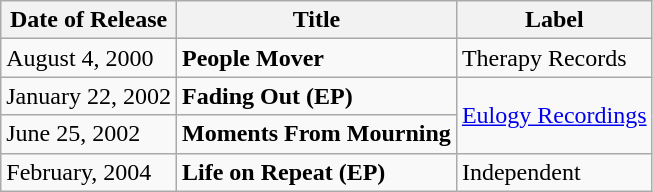<table class="wikitable">
<tr>
<th>Date of Release</th>
<th>Title</th>
<th>Label</th>
</tr>
<tr>
<td>August 4, 2000</td>
<td><strong>People Mover</strong></td>
<td>Therapy Records</td>
</tr>
<tr>
<td>January 22, 2002</td>
<td><strong>Fading Out (EP)</strong></td>
<td rowspan="2"><a href='#'>Eulogy Recordings</a></td>
</tr>
<tr>
<td>June 25, 2002</td>
<td><strong>Moments From Mourning </strong></td>
</tr>
<tr>
<td>February, 2004</td>
<td><strong>Life on Repeat (EP) </strong></td>
<td>Independent</td>
</tr>
</table>
